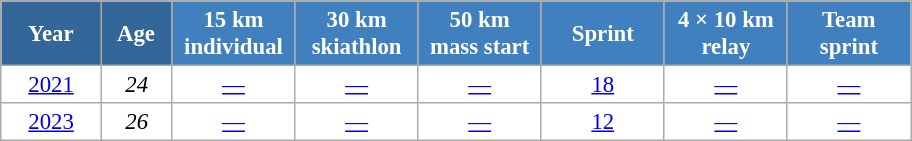<table class="wikitable" style="font-size:95%; text-align:center; border:grey solid 1px; border-collapse:collapse; background:#ffffff;">
<tr>
<th style="background-color:#369; color:white; width:60px;"> Year </th>
<th style="background-color:#369; color:white; width:40px;"> Age </th>
<th style="background-color:#4180be; color:white; width:75px;"> 15 km <br> individual </th>
<th style="background-color:#4180be; color:white; width:75px;"> 30 km <br> skiathlon </th>
<th style="background-color:#4180be; color:white; width:75px;"> 50 km <br> mass start </th>
<th style="background-color:#4180be; color:white; width:75px;"> Sprint </th>
<th style="background-color:#4180be; color:white; width:75px;"> 4 × 10 km <br> relay </th>
<th style="background-color:#4180be; color:white; width:75px;"> Team <br> sprint </th>
</tr>
<tr>
<td><a href='#'>2021</a></td>
<td><em>24</em></td>
<td><a href='#'>—</a></td>
<td><a href='#'>—</a></td>
<td><a href='#'>—</a></td>
<td><a href='#'>18</a></td>
<td><a href='#'>—</a></td>
<td><a href='#'>—</a></td>
</tr>
<tr>
<td><a href='#'>2023</a></td>
<td><em>26</em></td>
<td><a href='#'>—</a></td>
<td><a href='#'>—</a></td>
<td><a href='#'>—</a></td>
<td><a href='#'>12</a></td>
<td><a href='#'>—</a></td>
<td><a href='#'>—</a></td>
</tr>
</table>
